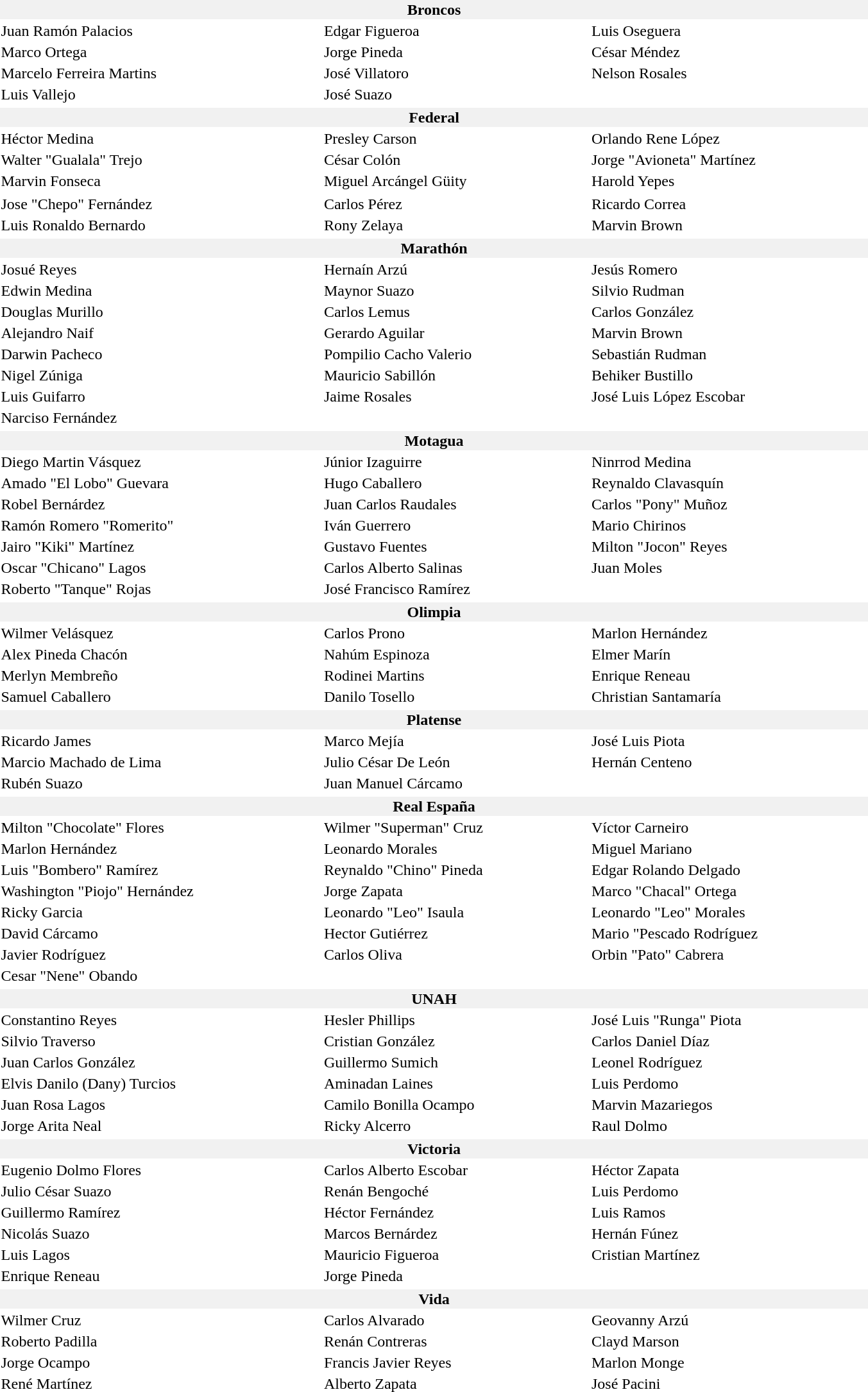<table border="0">
<tr bgcolor="f1f1f1">
<th width="900" colspan="3">Broncos</th>
</tr>
<tr>
<td> Juan Ramón Palacios</td>
<td> Edgar Figueroa</td>
<td> Luis Oseguera</td>
</tr>
<tr>
<td> Marco Ortega</td>
<td> Jorge Pineda</td>
<td> César Méndez</td>
</tr>
<tr>
<td> Marcelo Ferreira Martins</td>
<td> José Villatoro</td>
<td> Nelson Rosales</td>
</tr>
<tr>
<td> Luis Vallejo</td>
<td> José Suazo</td>
</tr>
<tr>
</tr>
<tr bgcolor="f1f1f1">
<th colspan="3">Federal</th>
</tr>
<tr>
<td> Héctor Medina</td>
<td> Presley Carson</td>
<td> Orlando Rene López</td>
</tr>
<tr>
<td> Walter "Gualala" Trejo</td>
<td> César Colón</td>
<td> Jorge "Avioneta" Martínez</td>
</tr>
<tr>
<td> Marvin Fonseca</td>
<td> Miguel Arcángel Güity</td>
<td> Harold Yepes</td>
</tr>
<tr>
</tr>
<tr>
<td> Jose "Chepo" Fernández</td>
<td> Carlos Pérez</td>
<td> Ricardo Correa</td>
</tr>
<tr>
<td> Luis Ronaldo Bernardo</td>
<td> Rony Zelaya</td>
<td> Marvin Brown</td>
</tr>
<tr>
</tr>
<tr bgcolor="f1f1f1">
<th colspan="3">Marathón</th>
</tr>
<tr>
<td> Josué Reyes</td>
<td> Hernaín Arzú</td>
<td> Jesús Romero</td>
</tr>
<tr>
<td> Edwin Medina</td>
<td> Maynor Suazo</td>
<td> Silvio Rudman</td>
</tr>
<tr>
<td> Douglas Murillo</td>
<td> Carlos Lemus</td>
<td> Carlos González</td>
</tr>
<tr>
<td> Alejandro Naif</td>
<td> Gerardo Aguilar</td>
<td> Marvin Brown</td>
</tr>
<tr>
<td> Darwin Pacheco</td>
<td> Pompilio Cacho Valerio</td>
<td> Sebastián Rudman</td>
</tr>
<tr>
<td> Nigel Zúniga</td>
<td> Mauricio Sabillón</td>
<td> Behiker Bustillo</td>
</tr>
<tr>
<td> Luis Guifarro</td>
<td> Jaime Rosales</td>
<td> José Luis López Escobar</td>
</tr>
<tr>
<td> Narciso Fernández</td>
</tr>
<tr>
</tr>
<tr bgcolor="f1f1f1">
<th colspan="3">Motagua</th>
</tr>
<tr>
<td> Diego Martin Vásquez</td>
<td> Júnior Izaguirre</td>
<td> Ninrrod Medina</td>
</tr>
<tr>
<td> Amado "El Lobo" Guevara</td>
<td> Hugo Caballero</td>
<td> Reynaldo Clavasquín</td>
</tr>
<tr>
<td> Robel Bernárdez</td>
<td> Juan Carlos Raudales</td>
<td> Carlos "Pony" Muñoz</td>
</tr>
<tr>
<td> Ramón Romero "Romerito"</td>
<td> Iván Guerrero</td>
<td> Mario Chirinos</td>
</tr>
<tr>
<td> Jairo "Kiki" Martínez</td>
<td> Gustavo Fuentes</td>
<td> Milton "Jocon" Reyes</td>
</tr>
<tr>
<td> Oscar "Chicano" Lagos</td>
<td> Carlos Alberto Salinas</td>
<td> Juan Moles</td>
</tr>
<tr>
<td> Roberto "Tanque" Rojas</td>
<td> José Francisco Ramírez</td>
</tr>
<tr>
</tr>
<tr bgcolor="f1f1f1">
<th colspan="3">Olimpia</th>
</tr>
<tr>
<td> Wilmer Velásquez</td>
<td> Carlos Prono</td>
<td> Marlon Hernández</td>
</tr>
<tr>
<td> Alex Pineda Chacón</td>
<td> Nahúm Espinoza</td>
<td> Elmer Marín</td>
</tr>
<tr>
<td> Merlyn Membreño</td>
<td> Rodinei Martins</td>
<td> Enrique Reneau</td>
</tr>
<tr>
<td> Samuel Caballero</td>
<td> Danilo Tosello</td>
<td> Christian Santamaría</td>
</tr>
<tr>
</tr>
<tr bgcolor="f1f1f1">
<th colspan="3">Platense</th>
</tr>
<tr>
<td> Ricardo James</td>
<td> Marco Mejía</td>
<td> José Luis Piota</td>
</tr>
<tr>
<td> Marcio Machado de Lima</td>
<td> Julio César De León</td>
<td> Hernán Centeno</td>
</tr>
<tr>
<td> Rubén Suazo</td>
<td> Juan Manuel Cárcamo</td>
</tr>
<tr>
</tr>
<tr bgcolor="f1f1f1">
<th colspan="3">Real España</th>
</tr>
<tr>
<td> Milton "Chocolate" Flores</td>
<td> Wilmer "Superman" Cruz</td>
<td> Víctor Carneiro</td>
</tr>
<tr>
<td> Marlon Hernández</td>
<td> Leonardo Morales</td>
<td> Miguel Mariano</td>
</tr>
<tr>
<td> Luis "Bombero" Ramírez</td>
<td> Reynaldo "Chino" Pineda</td>
<td> Edgar Rolando Delgado</td>
</tr>
<tr>
<td> Washington "Piojo" Hernández</td>
<td> Jorge Zapata</td>
<td> Marco "Chacal" Ortega</td>
</tr>
<tr>
<td> Ricky Garcia</td>
<td> Leonardo "Leo" Isaula</td>
<td> Leonardo "Leo" Morales</td>
</tr>
<tr>
<td> David Cárcamo</td>
<td> Hector Gutiérrez</td>
<td> Mario "Pescado Rodríguez</td>
</tr>
<tr>
<td> Javier Rodríguez</td>
<td> Carlos Oliva</td>
<td> Orbin "Pato" Cabrera</td>
</tr>
<tr>
<td> Cesar "Nene" Obando</td>
</tr>
<tr>
</tr>
<tr bgcolor="f1f1f1">
<th colspan="3">UNAH</th>
</tr>
<tr>
<td> Constantino Reyes</td>
<td> Hesler Phillips</td>
<td> José Luis "Runga" Piota</td>
</tr>
<tr>
<td> Silvio Traverso</td>
<td> Cristian González</td>
<td> Carlos Daniel Díaz</td>
</tr>
<tr>
<td> Juan Carlos González</td>
<td> Guillermo Sumich</td>
<td> Leonel Rodríguez</td>
</tr>
<tr>
<td> Elvis Danilo (Dany) Turcios</td>
<td> Aminadan Laines</td>
<td> Luis Perdomo</td>
</tr>
<tr>
<td> Juan Rosa Lagos</td>
<td> Camilo Bonilla Ocampo</td>
<td> Marvin Mazariegos</td>
</tr>
<tr>
<td> Jorge Arita Neal</td>
<td> Ricky Alcerro</td>
<td> Raul Dolmo</td>
</tr>
<tr>
</tr>
<tr bgcolor="f1f1f1">
<th colspan="3">Victoria</th>
</tr>
<tr>
<td> Eugenio Dolmo Flores</td>
<td> Carlos Alberto Escobar</td>
<td> Héctor Zapata</td>
</tr>
<tr>
<td> Julio César Suazo</td>
<td> Renán Bengoché</td>
<td> Luis Perdomo</td>
</tr>
<tr>
<td> Guillermo Ramírez</td>
<td> Héctor Fernández</td>
<td> Luis Ramos</td>
</tr>
<tr>
<td> Nicolás Suazo</td>
<td> Marcos Bernárdez</td>
<td> Hernán Fúnez</td>
</tr>
<tr>
<td> Luis Lagos</td>
<td> Mauricio Figueroa</td>
<td> Cristian Martínez</td>
</tr>
<tr>
<td> Enrique Reneau</td>
<td> Jorge Pineda</td>
</tr>
<tr>
</tr>
<tr bgcolor="f1f1f1">
<th colspan="3">Vida</th>
</tr>
<tr>
<td> Wilmer Cruz</td>
<td> Carlos Alvarado</td>
<td> Geovanny Arzú</td>
</tr>
<tr>
<td> Roberto Padilla</td>
<td> Renán Contreras</td>
<td> Clayd Marson</td>
</tr>
<tr>
<td> Jorge Ocampo</td>
<td> Francis Javier Reyes</td>
<td> Marlon Monge</td>
</tr>
<tr>
<td> René Martínez</td>
<td> Alberto Zapata</td>
<td> José Pacini</td>
<td></td>
</tr>
</table>
